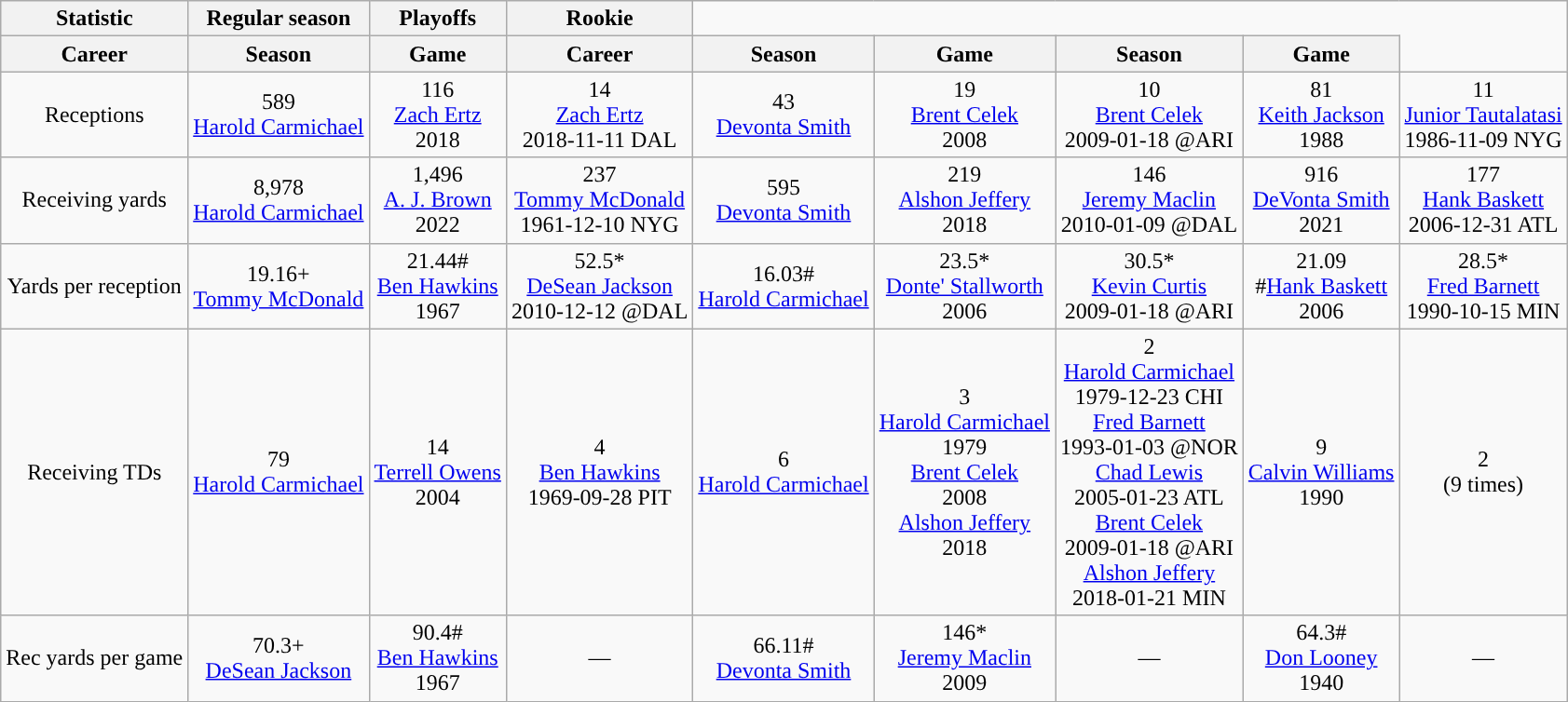<table class="wikitable" style="text-align:center">
<tr>
<th>Statistic</th>
<th>Regular season</th>
<th>Playoffs</th>
<th>Rookie</th>
</tr>
<tr>
<th>Career</th>
<th>Season</th>
<th>Game</th>
<th>Career</th>
<th>Season</th>
<th>Game</th>
<th>Season</th>
<th>Game</th>
</tr>
<tr>
<td>Receptions</td>
<td>589<br><a href='#'>Harold Carmichael</a></td>
<td>116<br><a href='#'>Zach Ertz</a><br>2018</td>
<td>14<br><a href='#'>Zach Ertz</a><br>2018-11-11 DAL</td>
<td>43<br><a href='#'>Devonta Smith</a></td>
<td>19<br><a href='#'>Brent Celek</a><br>2008</td>
<td>10<br><a href='#'>Brent Celek</a><br>2009-01-18 @ARI</td>
<td>81<br><a href='#'>Keith Jackson</a><br>1988</td>
<td>11<br><a href='#'>Junior Tautalatasi</a><br>1986-11-09 NYG</td>
</tr>
<tr>
<td>Receiving yards</td>
<td>8,978<br><a href='#'>Harold Carmichael</a></td>
<td>1,496<br><a href='#'>A. J. Brown</a><br>2022</td>
<td>237<br><a href='#'>Tommy McDonald</a><br>1961-12-10 NYG</td>
<td>595<br><a href='#'>Devonta Smith</a></td>
<td>219<br><a href='#'>Alshon Jeffery</a><br>2018</td>
<td>146<br><a href='#'>Jeremy Maclin</a><br>2010-01-09 @DAL</td>
<td>916<br><a href='#'>DeVonta Smith</a><br>2021</td>
<td>177<br><a href='#'>Hank Baskett</a><br>2006-12-31 ATL</td>
</tr>
<tr>
<td>Yards per reception</td>
<td>19.16+<br><a href='#'>Tommy McDonald</a></td>
<td>21.44#<br><a href='#'>Ben Hawkins</a><br>1967</td>
<td>52.5*<br><a href='#'>DeSean Jackson</a><br>2010-12-12 @DAL</td>
<td>16.03#<br><a href='#'>Harold Carmichael</a></td>
<td>23.5*<br><a href='#'>Donte' Stallworth</a><br>2006</td>
<td>30.5*<br><a href='#'>Kevin Curtis</a><br>2009-01-18 @ARI</td>
<td>21.09<br>#<a href='#'>Hank Baskett</a><br>2006</td>
<td>28.5*<br><a href='#'>Fred Barnett</a><br>1990-10-15 MIN</td>
</tr>
<tr>
<td>Receiving TDs</td>
<td>79<br><a href='#'>Harold Carmichael</a></td>
<td>14<br><a href='#'>Terrell Owens</a><br>2004</td>
<td>4<br><a href='#'>Ben Hawkins</a><br>1969-09-28 PIT</td>
<td>6<br><a href='#'>Harold Carmichael</a></td>
<td>3<br><a href='#'>Harold Carmichael</a><br>1979<br><a href='#'>Brent Celek</a><br>2008<br><a href='#'>Alshon Jeffery</a><br>2018</td>
<td>2<br><a href='#'>Harold Carmichael</a><br>1979-12-23 CHI<br><a href='#'>Fred Barnett</a><br>1993-01-03 @NOR<br><a href='#'>Chad Lewis</a><br>2005-01-23 ATL<br><a href='#'>Brent Celek</a><br>2009-01-18 @ARI<br><a href='#'>Alshon Jeffery</a><br>2018-01-21 MIN</td>
<td>9<br><a href='#'>Calvin Williams</a><br>1990</td>
<td>2<br>(9 times)</td>
</tr>
<tr>
<td>Rec yards per game</td>
<td>70.3+<br><a href='#'>DeSean Jackson</a></td>
<td>90.4#<br><a href='#'>Ben Hawkins</a><br>1967</td>
<td>—</td>
<td>66.11#<br><a href='#'>Devonta Smith</a></td>
<td>146*<br><a href='#'>Jeremy Maclin</a><br>2009</td>
<td>—</td>
<td>64.3#<br><a href='#'>Don Looney</a><br>1940</td>
<td>—</td>
</tr>
</table>
